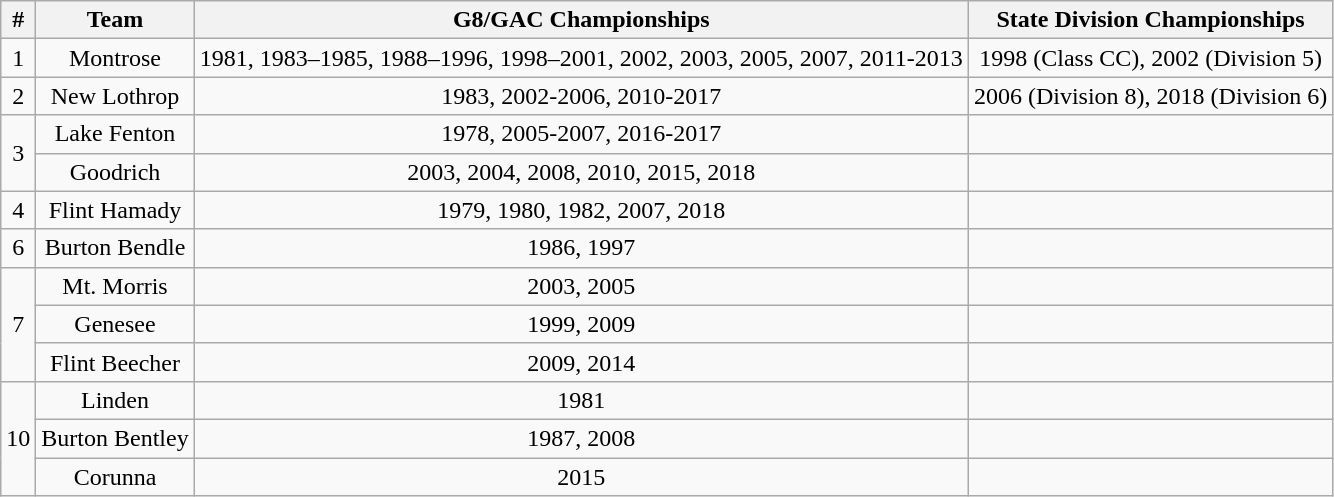<table class="wikitable" style="text-align:center">
<tr>
<th>#</th>
<th>Team</th>
<th>G8/GAC Championships</th>
<th>State Division Championships</th>
</tr>
<tr>
<td>1</td>
<td>Montrose</td>
<td>1981, 1983–1985, 1988–1996, 1998–2001, <span>2002, 2003, 2005, 2007, 2011-2013</span></td>
<td>1998 (Class CC), 2002 (Division 5)</td>
</tr>
<tr>
<td>2</td>
<td>New Lothrop</td>
<td>1983, <span>2002-2006, 2010-2017</span></td>
<td>2006 (Division 8), 2018 (Division 6)</td>
</tr>
<tr>
<td rowspan=2>3</td>
<td>Lake Fenton</td>
<td>1978, <span>2005-2007, 2016-2017</span></td>
<td></td>
</tr>
<tr>
<td>Goodrich</td>
<td><span>2003, 2004, 2008, 2010, 2015, 2018</span></td>
<td></td>
</tr>
<tr>
<td>4</td>
<td>Flint Hamady</td>
<td>1979, 1980, 1982, <span>2007, 2018</span></td>
<td></td>
</tr>
<tr>
<td>6</td>
<td>Burton Bendle</td>
<td>1986, 1997</td>
<td></td>
</tr>
<tr>
<td rowspan=3>7</td>
<td>Mt. Morris</td>
<td><span>2003, 2005</span></td>
<td></td>
</tr>
<tr>
<td>Genesee</td>
<td>1999, <span>2009</span></td>
<td></td>
</tr>
<tr>
<td>Flint Beecher</td>
<td><span>2009, 2014</span></td>
<td></td>
</tr>
<tr>
<td rowspan=3>10</td>
<td>Linden</td>
<td>1981</td>
<td></td>
</tr>
<tr>
<td>Burton Bentley</td>
<td>1987, <span>2008</span></td>
<td></td>
</tr>
<tr>
<td>Corunna</td>
<td><span>2015</span></td>
<td></td>
</tr>
</table>
